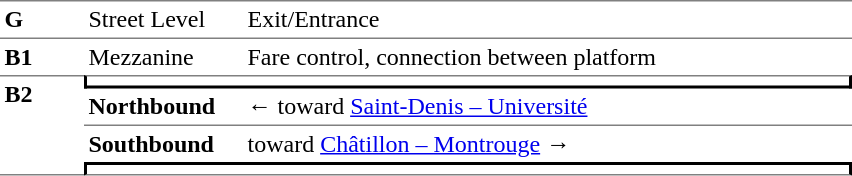<table border=0 cellspacing=0 cellpadding=3>
<tr>
<td style="border-top:solid 1px gray;" width=50 valign=top><strong>G</strong></td>
<td style="border-top:solid 1px gray;" width=100 valign=top>Street Level</td>
<td style="border-top:solid 1px gray;" width=400 valign=top>Exit/Entrance</td>
</tr>
<tr>
<td style="border-top:solid 1px gray;" width=50 valign=top><strong>B1</strong></td>
<td style="border-top:solid 1px gray;" width=100 valign=top>Mezzanine</td>
<td style="border-top:solid 1px gray;" width=400 valign=top>Fare control, connection between platform</td>
</tr>
<tr>
<td style="border-top:solid 1px gray;border-bottom:solid 1px gray;" width=50 rowspan=4 valign=top><strong>B2</strong></td>
<td style="border-top:solid 1px gray;border-right:solid 2px black;border-left:solid 2px black;border-bottom:solid 2px black;text-align:center;" colspan=2></td>
</tr>
<tr>
<td style="border-bottom:solid 1px gray;" width=100><strong>Northbound</strong></td>
<td style="border-bottom:solid 1px gray;" width=390>←   toward <a href='#'>Saint-Denis – Université</a> </td>
</tr>
<tr>
<td><strong>Southbound</strong></td>
<td>    toward <a href='#'>Châtillon – Montrouge</a>  →</td>
</tr>
<tr>
<td style="border-top:solid 2px black;border-right:solid 2px black;border-left:solid 2px black;border-bottom:solid 1px gray;text-align:center;" colspan=2></td>
</tr>
</table>
